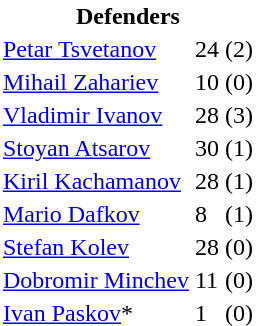<table class="toccolours" border="0" cellpadding="2" cellspacing="0" align="left" style="margin:0.5em;">
<tr>
<th colspan="4" align="center" bgcolor="#FFFFFF"><span>Defenders</span></th>
</tr>
<tr>
<td> <a href='#'>Petar Tsvetanov</a></td>
<td>24</td>
<td>(2)</td>
</tr>
<tr>
<td> <a href='#'>Mihail Zahariev</a></td>
<td>10</td>
<td>(0)</td>
</tr>
<tr>
<td> <a href='#'>Vladimir Ivanov</a></td>
<td>28</td>
<td>(3)</td>
</tr>
<tr>
<td> <a href='#'>Stoyan Atsarov</a></td>
<td>30</td>
<td>(1)</td>
</tr>
<tr>
<td> <a href='#'>Kiril Kachamanov</a></td>
<td>28</td>
<td>(1)</td>
</tr>
<tr>
<td> <a href='#'>Mario Dafkov</a></td>
<td>8</td>
<td>(1)</td>
</tr>
<tr>
<td> <a href='#'>Stefan Kolev</a></td>
<td>28</td>
<td>(0)</td>
</tr>
<tr>
<td> <a href='#'>Dobromir Minchev</a></td>
<td>11</td>
<td>(0)</td>
</tr>
<tr>
<td> <a href='#'>Ivan Paskov</a>*</td>
<td>1</td>
<td>(0)</td>
</tr>
<tr>
</tr>
</table>
